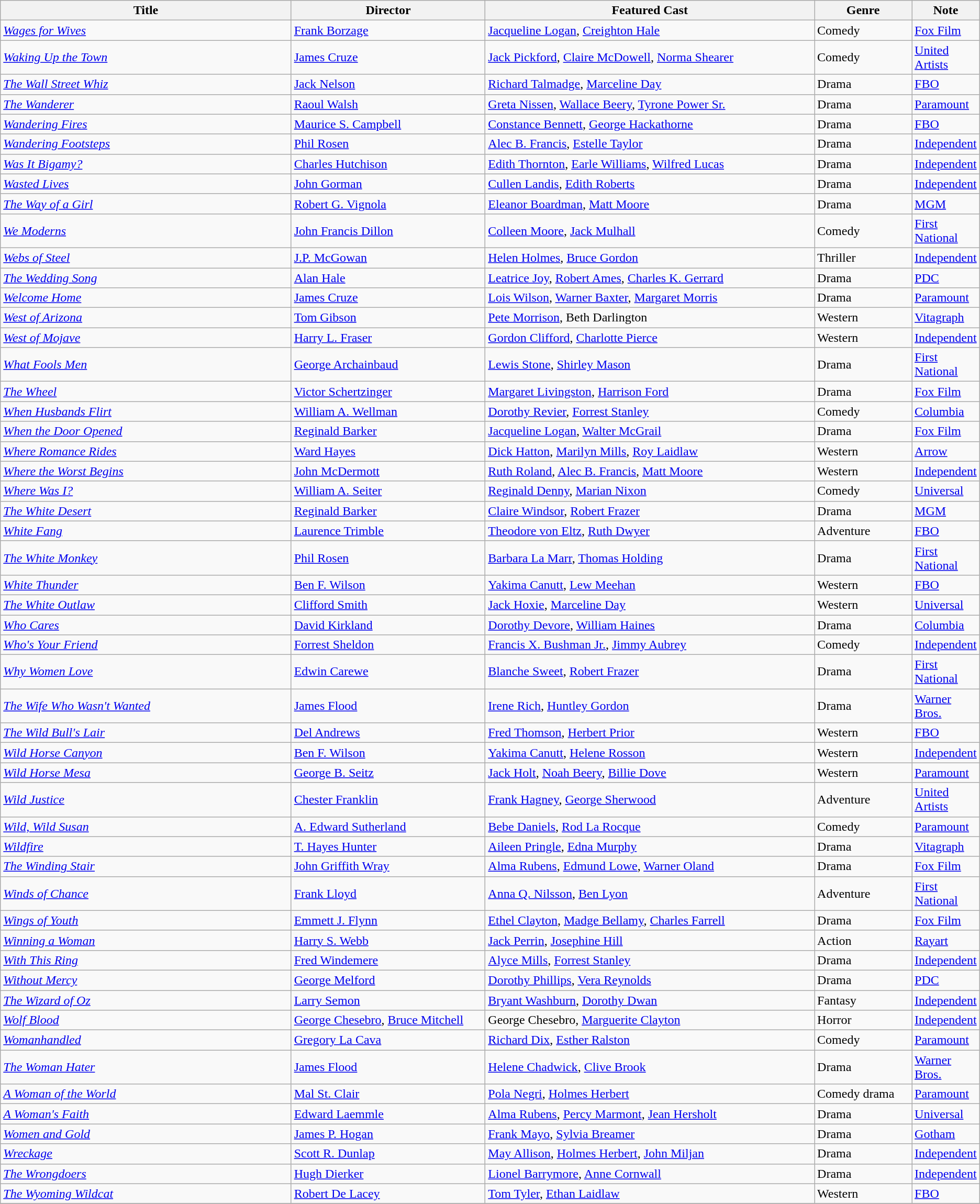<table class="wikitable">
<tr>
<th style="width:30%;">Title</th>
<th style="width:20%;">Director</th>
<th style="width:34%;">Featured Cast</th>
<th style="width:10%;">Genre</th>
<th style="width:10%;">Note</th>
</tr>
<tr>
<td><em><a href='#'>Wages for Wives</a></em></td>
<td><a href='#'>Frank Borzage</a></td>
<td><a href='#'>Jacqueline Logan</a>, <a href='#'>Creighton Hale</a></td>
<td>Comedy</td>
<td><a href='#'>Fox Film</a></td>
</tr>
<tr>
<td><em><a href='#'>Waking Up the Town</a></em></td>
<td><a href='#'>James Cruze</a></td>
<td><a href='#'>Jack Pickford</a>, <a href='#'>Claire McDowell</a>, <a href='#'>Norma Shearer</a></td>
<td>Comedy</td>
<td><a href='#'>United Artists</a></td>
</tr>
<tr>
<td><em><a href='#'>The Wall Street Whiz</a></em></td>
<td><a href='#'>Jack Nelson</a></td>
<td><a href='#'>Richard Talmadge</a>, <a href='#'>Marceline Day</a></td>
<td>Drama</td>
<td><a href='#'>FBO</a></td>
</tr>
<tr>
<td><em><a href='#'>The Wanderer</a></em></td>
<td><a href='#'>Raoul Walsh</a></td>
<td><a href='#'>Greta Nissen</a>, <a href='#'>Wallace Beery</a>, <a href='#'>Tyrone Power Sr.</a></td>
<td>Drama</td>
<td><a href='#'>Paramount</a></td>
</tr>
<tr>
<td><em><a href='#'>Wandering Fires</a></em></td>
<td><a href='#'>Maurice S. Campbell</a></td>
<td><a href='#'>Constance Bennett</a>, <a href='#'>George Hackathorne</a></td>
<td>Drama</td>
<td><a href='#'>FBO</a></td>
</tr>
<tr>
<td><em><a href='#'>Wandering Footsteps</a></em></td>
<td><a href='#'>Phil Rosen</a></td>
<td><a href='#'>Alec B. Francis</a>, <a href='#'>Estelle Taylor</a></td>
<td>Drama</td>
<td><a href='#'>Independent</a></td>
</tr>
<tr>
<td><em><a href='#'>Was It Bigamy?</a></em></td>
<td><a href='#'>Charles Hutchison</a></td>
<td><a href='#'>Edith Thornton</a>, <a href='#'>Earle Williams</a>, <a href='#'>Wilfred Lucas</a></td>
<td>Drama</td>
<td><a href='#'>Independent</a></td>
</tr>
<tr>
<td><em><a href='#'>Wasted Lives</a></em></td>
<td><a href='#'>John Gorman</a></td>
<td><a href='#'>Cullen Landis</a>, <a href='#'>Edith Roberts</a></td>
<td>Drama</td>
<td><a href='#'>Independent</a></td>
</tr>
<tr>
<td><em><a href='#'>The Way of a Girl</a></em></td>
<td><a href='#'>Robert G. Vignola</a></td>
<td><a href='#'>Eleanor Boardman</a>, <a href='#'>Matt Moore</a></td>
<td>Drama</td>
<td><a href='#'>MGM</a></td>
</tr>
<tr>
<td><em><a href='#'>We Moderns</a></em></td>
<td><a href='#'>John Francis Dillon</a></td>
<td><a href='#'>Colleen Moore</a>, <a href='#'>Jack Mulhall</a></td>
<td>Comedy</td>
<td><a href='#'>First National</a></td>
</tr>
<tr>
<td><em><a href='#'>Webs of Steel</a></em></td>
<td><a href='#'>J.P. McGowan</a></td>
<td><a href='#'>Helen Holmes</a>, <a href='#'>Bruce Gordon</a></td>
<td>Thriller</td>
<td><a href='#'>Independent</a></td>
</tr>
<tr>
<td><em><a href='#'>The Wedding Song</a></em></td>
<td><a href='#'>Alan Hale</a></td>
<td><a href='#'>Leatrice Joy</a>, <a href='#'>Robert Ames</a>, <a href='#'>Charles K. Gerrard</a></td>
<td>Drama</td>
<td><a href='#'>PDC</a></td>
</tr>
<tr>
<td><em><a href='#'>Welcome Home</a></em></td>
<td><a href='#'>James Cruze</a></td>
<td><a href='#'>Lois Wilson</a>, <a href='#'>Warner Baxter</a>, <a href='#'>Margaret Morris</a></td>
<td>Drama</td>
<td><a href='#'>Paramount</a></td>
</tr>
<tr>
<td><em><a href='#'>West of Arizona</a></em></td>
<td><a href='#'>Tom Gibson</a></td>
<td><a href='#'>Pete Morrison</a>, Beth Darlington</td>
<td>Western</td>
<td><a href='#'>Vitagraph</a></td>
</tr>
<tr>
<td><em><a href='#'>West of Mojave</a></em></td>
<td><a href='#'>Harry L. Fraser</a></td>
<td><a href='#'>Gordon Clifford</a>, <a href='#'>Charlotte Pierce</a></td>
<td>Western</td>
<td><a href='#'>Independent</a></td>
</tr>
<tr>
<td><em><a href='#'>What Fools Men</a></em></td>
<td><a href='#'>George Archainbaud</a></td>
<td><a href='#'>Lewis Stone</a>, <a href='#'>Shirley Mason</a></td>
<td>Drama</td>
<td><a href='#'>First National</a></td>
</tr>
<tr>
<td><em><a href='#'>The Wheel</a></em></td>
<td><a href='#'>Victor Schertzinger</a></td>
<td><a href='#'>Margaret Livingston</a>, <a href='#'>Harrison Ford</a></td>
<td>Drama</td>
<td><a href='#'>Fox Film</a></td>
</tr>
<tr>
<td><em><a href='#'>When Husbands Flirt</a></em></td>
<td><a href='#'>William A. Wellman</a></td>
<td><a href='#'>Dorothy Revier</a>, <a href='#'>Forrest Stanley</a></td>
<td>Comedy</td>
<td><a href='#'>Columbia</a></td>
</tr>
<tr>
<td><em><a href='#'>When the Door Opened</a></em></td>
<td><a href='#'>Reginald Barker</a></td>
<td><a href='#'>Jacqueline Logan</a>, <a href='#'>Walter McGrail</a></td>
<td>Drama</td>
<td><a href='#'>Fox Film</a></td>
</tr>
<tr>
<td><em><a href='#'>Where Romance Rides</a></em></td>
<td><a href='#'>Ward Hayes</a></td>
<td><a href='#'>Dick Hatton</a>, <a href='#'>Marilyn Mills</a>, <a href='#'>Roy Laidlaw</a></td>
<td>Western</td>
<td><a href='#'>Arrow</a></td>
</tr>
<tr>
<td><em><a href='#'>Where the Worst Begins</a></em></td>
<td><a href='#'>John McDermott</a></td>
<td><a href='#'>Ruth Roland</a>, <a href='#'>Alec B. Francis</a>, <a href='#'>Matt Moore</a></td>
<td>Western</td>
<td><a href='#'>Independent</a></td>
</tr>
<tr>
<td><em><a href='#'>Where Was I?</a></em></td>
<td><a href='#'>William A. Seiter</a></td>
<td><a href='#'>Reginald Denny</a>, <a href='#'>Marian Nixon</a></td>
<td>Comedy</td>
<td><a href='#'>Universal</a></td>
</tr>
<tr>
<td><em><a href='#'>The White Desert</a></em></td>
<td><a href='#'>Reginald Barker</a></td>
<td><a href='#'>Claire Windsor</a>, <a href='#'>Robert Frazer</a></td>
<td>Drama</td>
<td><a href='#'>MGM</a></td>
</tr>
<tr>
<td><em><a href='#'>White Fang</a></em></td>
<td><a href='#'>Laurence Trimble</a></td>
<td><a href='#'>Theodore von Eltz</a>, <a href='#'>Ruth Dwyer</a></td>
<td>Adventure</td>
<td><a href='#'>FBO</a></td>
</tr>
<tr>
<td><em><a href='#'>The White Monkey</a></em></td>
<td><a href='#'>Phil Rosen</a></td>
<td><a href='#'>Barbara La Marr</a>, <a href='#'>Thomas Holding</a></td>
<td>Drama</td>
<td><a href='#'>First National</a></td>
</tr>
<tr>
<td><em><a href='#'>White Thunder</a></em></td>
<td><a href='#'>Ben F. Wilson</a></td>
<td><a href='#'>Yakima Canutt</a>, <a href='#'>Lew Meehan</a></td>
<td>Western</td>
<td><a href='#'>FBO</a></td>
</tr>
<tr>
<td><em><a href='#'>The White Outlaw</a></em></td>
<td><a href='#'>Clifford Smith</a></td>
<td><a href='#'>Jack Hoxie</a>, <a href='#'>Marceline Day</a></td>
<td>Western</td>
<td><a href='#'>Universal</a></td>
</tr>
<tr>
<td><em><a href='#'>Who Cares</a></em></td>
<td><a href='#'>David Kirkland</a></td>
<td><a href='#'>Dorothy Devore</a>, <a href='#'>William Haines</a></td>
<td>Drama</td>
<td><a href='#'>Columbia</a></td>
</tr>
<tr>
<td><em><a href='#'>Who's Your Friend</a></em></td>
<td><a href='#'>Forrest Sheldon</a></td>
<td><a href='#'>Francis X. Bushman Jr.</a>, <a href='#'>Jimmy Aubrey</a></td>
<td>Comedy</td>
<td><a href='#'>Independent</a></td>
</tr>
<tr>
<td><em><a href='#'>Why Women Love</a></em></td>
<td><a href='#'>Edwin Carewe</a></td>
<td><a href='#'>Blanche Sweet</a>, <a href='#'>Robert Frazer</a></td>
<td>Drama</td>
<td><a href='#'>First National</a></td>
</tr>
<tr>
<td><em><a href='#'>The Wife Who Wasn't Wanted</a></em></td>
<td><a href='#'>James Flood</a></td>
<td><a href='#'>Irene Rich</a>, <a href='#'>Huntley Gordon</a></td>
<td>Drama</td>
<td><a href='#'>Warner Bros.</a></td>
</tr>
<tr>
<td><em><a href='#'>The Wild Bull's Lair</a></em></td>
<td><a href='#'>Del Andrews</a></td>
<td><a href='#'>Fred Thomson</a>, <a href='#'>Herbert Prior</a></td>
<td>Western</td>
<td><a href='#'>FBO</a></td>
</tr>
<tr>
<td><em><a href='#'>Wild Horse Canyon</a></em></td>
<td><a href='#'>Ben F. Wilson</a></td>
<td><a href='#'>Yakima Canutt</a>, <a href='#'>Helene Rosson</a></td>
<td>Western</td>
<td><a href='#'>Independent</a></td>
</tr>
<tr>
<td><em><a href='#'>Wild Horse Mesa</a></em></td>
<td><a href='#'>George B. Seitz</a></td>
<td><a href='#'>Jack Holt</a>, <a href='#'>Noah Beery</a>, <a href='#'>Billie Dove</a></td>
<td>Western</td>
<td><a href='#'>Paramount</a></td>
</tr>
<tr>
<td><em><a href='#'>Wild Justice</a></em></td>
<td><a href='#'>Chester Franklin</a></td>
<td><a href='#'>Frank Hagney</a>, <a href='#'>George Sherwood</a></td>
<td>Adventure</td>
<td><a href='#'>United Artists</a></td>
</tr>
<tr>
<td><em><a href='#'>Wild, Wild Susan</a></em></td>
<td><a href='#'>A. Edward Sutherland</a></td>
<td><a href='#'>Bebe Daniels</a>, <a href='#'>Rod La Rocque</a></td>
<td>Comedy</td>
<td><a href='#'>Paramount</a></td>
</tr>
<tr>
<td><em><a href='#'>Wildfire</a></em></td>
<td><a href='#'>T. Hayes Hunter</a></td>
<td><a href='#'>Aileen Pringle</a>, <a href='#'>Edna Murphy</a></td>
<td>Drama</td>
<td><a href='#'>Vitagraph</a></td>
</tr>
<tr>
<td><em><a href='#'>The Winding Stair</a></em></td>
<td><a href='#'>John Griffith Wray</a></td>
<td><a href='#'>Alma Rubens</a>, <a href='#'>Edmund Lowe</a>, <a href='#'>Warner Oland</a></td>
<td>Drama</td>
<td><a href='#'>Fox Film</a></td>
</tr>
<tr>
<td><em><a href='#'>Winds of Chance</a></em></td>
<td><a href='#'>Frank Lloyd</a></td>
<td><a href='#'>Anna Q. Nilsson</a>, <a href='#'>Ben Lyon</a></td>
<td>Adventure</td>
<td><a href='#'>First National</a></td>
</tr>
<tr>
<td><em><a href='#'>Wings of Youth</a></em></td>
<td><a href='#'>Emmett J. Flynn</a></td>
<td><a href='#'>Ethel Clayton</a>, <a href='#'>Madge Bellamy</a>, <a href='#'>Charles Farrell</a></td>
<td>Drama</td>
<td><a href='#'>Fox Film</a></td>
</tr>
<tr>
<td><em><a href='#'>Winning a Woman</a></em></td>
<td><a href='#'>Harry S. Webb</a></td>
<td><a href='#'>Jack Perrin</a>, <a href='#'>Josephine Hill</a></td>
<td>Action</td>
<td><a href='#'>Rayart</a></td>
</tr>
<tr>
<td><em><a href='#'>With This Ring</a></em></td>
<td><a href='#'>Fred Windemere</a></td>
<td><a href='#'>Alyce Mills</a>, <a href='#'>Forrest Stanley</a></td>
<td>Drama</td>
<td><a href='#'>Independent</a></td>
</tr>
<tr>
<td><em><a href='#'>Without Mercy</a></em></td>
<td><a href='#'>George Melford</a></td>
<td><a href='#'>Dorothy Phillips</a>, <a href='#'>Vera Reynolds</a></td>
<td>Drama</td>
<td><a href='#'>PDC</a></td>
</tr>
<tr>
<td><em><a href='#'>The Wizard of Oz</a></em></td>
<td><a href='#'>Larry Semon</a></td>
<td><a href='#'>Bryant Washburn</a>, <a href='#'>Dorothy Dwan</a></td>
<td>Fantasy</td>
<td><a href='#'>Independent</a></td>
</tr>
<tr>
<td><em><a href='#'>Wolf Blood</a></em></td>
<td><a href='#'>George Chesebro</a>, <a href='#'>Bruce Mitchell</a></td>
<td>George Chesebro, <a href='#'>Marguerite Clayton</a></td>
<td>Horror</td>
<td><a href='#'>Independent</a></td>
</tr>
<tr>
<td><em><a href='#'>Womanhandled</a></em></td>
<td><a href='#'>Gregory La Cava</a></td>
<td><a href='#'>Richard Dix</a>, <a href='#'>Esther Ralston</a></td>
<td>Comedy</td>
<td><a href='#'>Paramount</a></td>
</tr>
<tr>
<td><em><a href='#'>The Woman Hater</a></em></td>
<td><a href='#'>James Flood</a></td>
<td><a href='#'>Helene Chadwick</a>, <a href='#'>Clive Brook</a></td>
<td>Drama</td>
<td><a href='#'>Warner Bros.</a></td>
</tr>
<tr>
<td><em><a href='#'>A Woman of the World</a></em></td>
<td><a href='#'>Mal St. Clair</a></td>
<td><a href='#'>Pola Negri</a>, <a href='#'>Holmes Herbert</a></td>
<td>Comedy drama</td>
<td><a href='#'>Paramount</a></td>
</tr>
<tr>
<td><em><a href='#'>A Woman's Faith</a></em></td>
<td><a href='#'>Edward Laemmle</a></td>
<td><a href='#'>Alma Rubens</a>, <a href='#'>Percy Marmont</a>, <a href='#'>Jean Hersholt</a></td>
<td>Drama</td>
<td><a href='#'>Universal</a></td>
</tr>
<tr>
<td><em><a href='#'>Women and Gold</a></em></td>
<td><a href='#'>James P. Hogan</a></td>
<td><a href='#'>Frank Mayo</a>, <a href='#'>Sylvia Breamer</a></td>
<td>Drama</td>
<td><a href='#'>Gotham</a></td>
</tr>
<tr>
<td><em><a href='#'>Wreckage</a></em></td>
<td><a href='#'>Scott R. Dunlap</a></td>
<td><a href='#'>May Allison</a>, <a href='#'>Holmes Herbert</a>, <a href='#'>John Miljan</a></td>
<td>Drama</td>
<td><a href='#'>Independent</a></td>
</tr>
<tr>
<td><em><a href='#'>The Wrongdoers</a></em></td>
<td><a href='#'>Hugh Dierker</a></td>
<td><a href='#'>Lionel Barrymore</a>, <a href='#'>Anne Cornwall</a></td>
<td>Drama</td>
<td><a href='#'>Independent</a></td>
</tr>
<tr>
<td><em><a href='#'>The Wyoming Wildcat</a></em></td>
<td><a href='#'>Robert De Lacey</a></td>
<td><a href='#'>Tom Tyler</a>, <a href='#'>Ethan Laidlaw</a></td>
<td>Western</td>
<td><a href='#'>FBO</a></td>
</tr>
<tr>
</tr>
</table>
